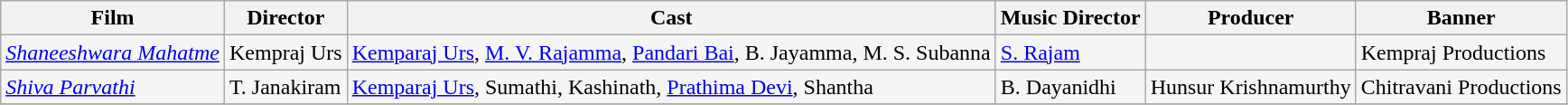<table class="wikitable sortable" style="background:#f5f5f5;">
<tr>
<th>Film</th>
<th>Director</th>
<th>Cast</th>
<th>Music Director</th>
<th>Producer</th>
<th>Banner</th>
</tr>
<tr>
<td><em><a href='#'>Shaneeshwara Mahatme</a></em></td>
<td>Kempraj Urs</td>
<td><a href='#'>Kemparaj Urs</a>, <a href='#'>M. V. Rajamma</a>, <a href='#'>Pandari Bai</a>, B. Jayamma, M. S. Subanna</td>
<td><a href='#'>S. Rajam</a></td>
<td></td>
<td>Kempraj Productions</td>
</tr>
<tr>
<td><em><a href='#'>Shiva Parvathi</a></em></td>
<td>T. Janakiram</td>
<td><a href='#'>Kemparaj Urs</a>, Sumathi, Kashinath, <a href='#'>Prathima Devi</a>, Shantha</td>
<td>B. Dayanidhi</td>
<td>Hunsur Krishnamurthy</td>
<td>Chitravani Productions</td>
</tr>
<tr>
</tr>
</table>
